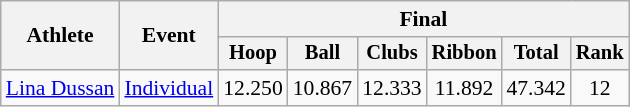<table class="wikitable" style="font-size:90%">
<tr>
<th rowspan="2">Athlete</th>
<th rowspan="2">Event</th>
<th colspan="6">Final</th>
</tr>
<tr style="font-size:95%">
<th>Hoop</th>
<th>Ball</th>
<th>Clubs</th>
<th>Ribbon</th>
<th>Total</th>
<th>Rank</th>
</tr>
<tr align=center>
<td align=left><a href='#'>Lina Dussan</a></td>
<td align=left><a href='#'>Individual</a></td>
<td>12.250</td>
<td>10.867</td>
<td>12.333</td>
<td>11.892</td>
<td>47.342</td>
<td>12</td>
</tr>
</table>
